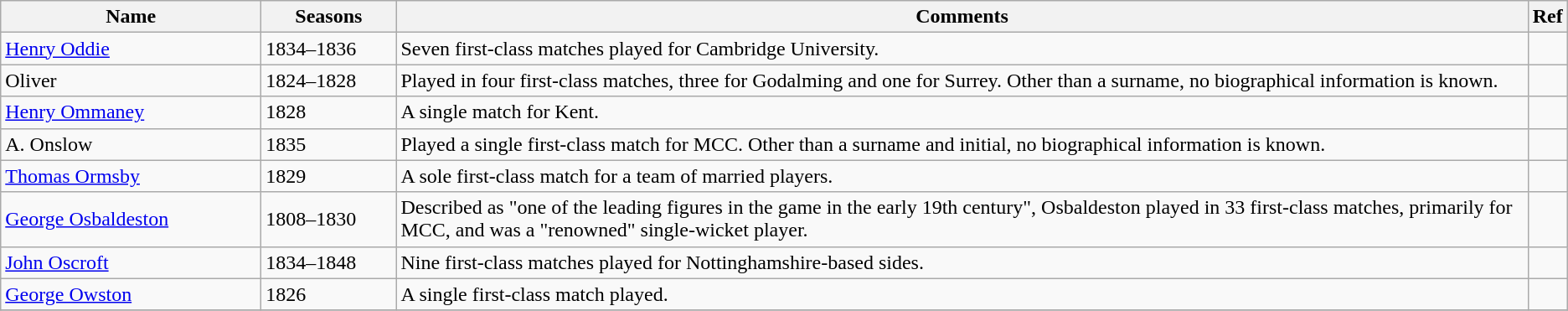<table class="wikitable">
<tr>
<th style="width:200px">Name</th>
<th style="width: 100px">Seasons</th>
<th>Comments</th>
<th>Ref</th>
</tr>
<tr>
<td><a href='#'>Henry Oddie</a></td>
<td>1834–1836</td>
<td>Seven first-class matches played for Cambridge University.</td>
<td></td>
</tr>
<tr>
<td>Oliver</td>
<td>1824–1828</td>
<td>Played in four first-class matches, three for Godalming and one for Surrey. Other than a surname, no biographical information is known.</td>
<td></td>
</tr>
<tr>
<td><a href='#'>Henry Ommaney</a></td>
<td>1828</td>
<td>A single match for Kent.</td>
<td></td>
</tr>
<tr>
<td>A. Onslow</td>
<td>1835</td>
<td>Played a single first-class match for MCC. Other than a surname and initial, no biographical information is known.</td>
<td></td>
</tr>
<tr>
<td><a href='#'>Thomas Ormsby</a></td>
<td>1829</td>
<td>A sole first-class match for a team of married players.</td>
<td></td>
</tr>
<tr>
<td><a href='#'>George Osbaldeston</a></td>
<td>1808–1830</td>
<td>Described as "one of the leading figures in the game in the early 19th century", Osbaldeston played in 33 first-class matches, primarily for MCC, and was a "renowned" single-wicket player.</td>
<td></td>
</tr>
<tr>
<td><a href='#'>John Oscroft</a></td>
<td>1834–1848</td>
<td>Nine first-class matches played for Nottinghamshire-based sides.</td>
<td></td>
</tr>
<tr>
<td><a href='#'>George Owston</a></td>
<td>1826</td>
<td>A single first-class match played.</td>
<td></td>
</tr>
<tr>
</tr>
</table>
